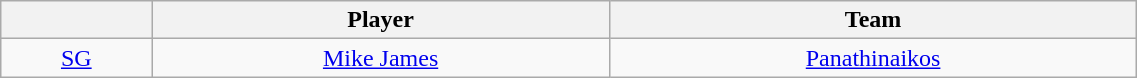<table class="wikitable" style="text-align: center;" width="60%">
<tr>
<th style="text-align:center;"></th>
<th style="text-align:center;">Player</th>
<th style="text-align:center;">Team</th>
</tr>
<tr>
<td style="text-align:center;"><a href='#'>SG</a></td>
<td> <a href='#'>Mike James</a></td>
<td><a href='#'>Panathinaikos</a></td>
</tr>
</table>
